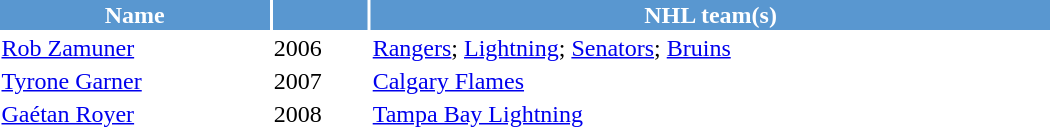<table class="toccolours" style="width:44em">
<tr>
<th style="background:#5997d0;color:white;">Name</th>
<th style="background:#5997d0;color:white;"></th>
<th style="background:#5997d0;color:white;">NHL team(s)</th>
</tr>
<tr>
<td> <a href='#'>Rob Zamuner</a></td>
<td>2006</td>
<td><a href='#'>Rangers</a>; <a href='#'>Lightning</a>; <a href='#'>Senators</a>; <a href='#'>Bruins</a></td>
</tr>
<tr>
<td> <a href='#'>Tyrone Garner</a></td>
<td>2007</td>
<td><a href='#'>Calgary Flames</a></td>
</tr>
<tr>
<td> <a href='#'>Gaétan Royer</a></td>
<td>2008</td>
<td><a href='#'>Tampa Bay Lightning</a></td>
</tr>
</table>
